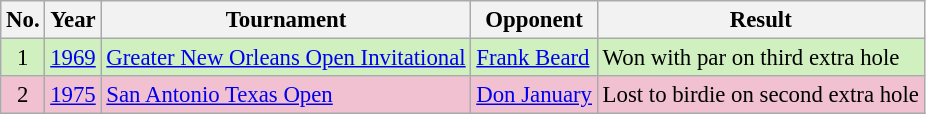<table class="wikitable" style="font-size:95%;">
<tr>
<th>No.</th>
<th>Year</th>
<th>Tournament</th>
<th>Opponent</th>
<th>Result</th>
</tr>
<tr style="background:#D0F0C0;">
<td align=center>1</td>
<td><a href='#'>1969</a></td>
<td><a href='#'>Greater New Orleans Open Invitational</a></td>
<td> <a href='#'>Frank Beard</a></td>
<td>Won with par on third extra hole</td>
</tr>
<tr style="background:#F2C1D1;">
<td align=center>2</td>
<td><a href='#'>1975</a></td>
<td><a href='#'>San Antonio Texas Open</a></td>
<td> <a href='#'>Don January</a></td>
<td>Lost to birdie on second extra hole</td>
</tr>
</table>
